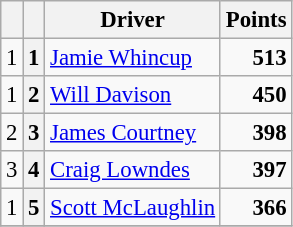<table class="wikitable" style="font-size: 95%;">
<tr>
<th></th>
<th></th>
<th>Driver</th>
<th>Points</th>
</tr>
<tr>
<td> 1</td>
<th>1</th>
<td><a href='#'>Jamie Whincup</a></td>
<td align="right"><strong>513</strong></td>
</tr>
<tr>
<td> 1</td>
<th>2</th>
<td><a href='#'>Will Davison</a></td>
<td align="right"><strong>450</strong></td>
</tr>
<tr>
<td> 2</td>
<th>3</th>
<td><a href='#'>James Courtney</a></td>
<td align="right"><strong>398</strong></td>
</tr>
<tr>
<td> 3</td>
<th>4</th>
<td><a href='#'>Craig Lowndes</a></td>
<td align="right"><strong>397</strong></td>
</tr>
<tr>
<td> 1</td>
<th>5</th>
<td><a href='#'>Scott McLaughlin</a></td>
<td align="right"><strong>366</strong></td>
</tr>
<tr>
</tr>
</table>
